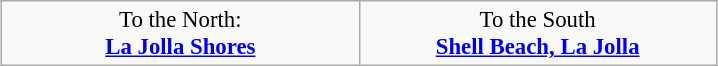<table class="wikitable" style="margin: 0.5em auto; clear: both; font-size:95%;">
<tr style="text-align: center;">
<td style="width:30%; text-align:center;">To the North:<br><strong><a href='#'>La Jolla Shores</a></strong><br></td>
<td style="width:30%; text-align:center;">To the South<br><strong><a href='#'>Shell Beach, La Jolla</a></strong></td>
</tr>
</table>
